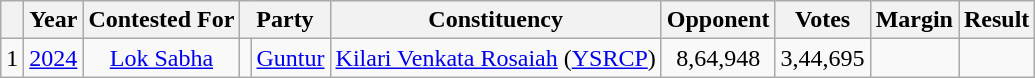<table class="wikitable">
<tr>
<th></th>
<th>Year</th>
<th>Contested For</th>
<th colspan="2">Party</th>
<th>Constituency</th>
<th>Opponent</th>
<th>Votes</th>
<th>Margin</th>
<th>Result</th>
</tr>
<tr style="text-align: center;">
<td>1</td>
<td><a href='#'>2024</a></td>
<td><a href='#'>Lok Sabha</a></td>
<td></td>
<td><a href='#'>Guntur</a></td>
<td><a href='#'>Kilari Venkata Rosaiah</a> (<a href='#'>YSRCP</a>)</td>
<td>8,64,948</td>
<td>3,44,695</td>
<td></td>
</tr>
</table>
